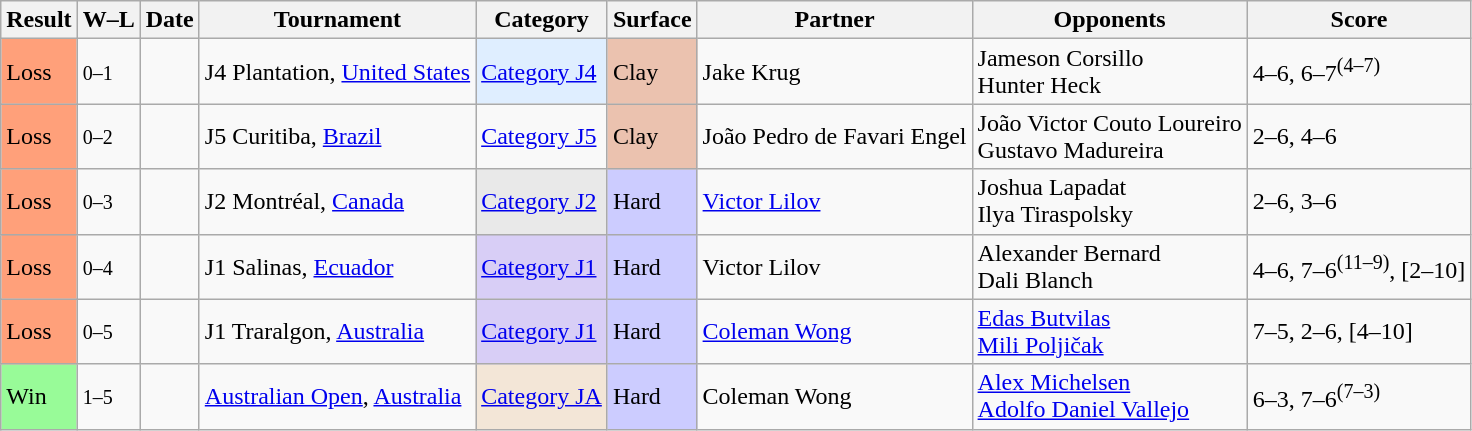<table class="sortable wikitable">
<tr>
<th>Result</th>
<th class="unsortable">W–L</th>
<th>Date</th>
<th>Tournament</th>
<th>Category</th>
<th>Surface</th>
<th>Partner</th>
<th>Opponents</th>
<th class="unsortable">Score</th>
</tr>
<tr>
<td bgcolor="FFA07A">Loss</td>
<td><small>0–1</small></td>
<td></td>
<td>J4 Plantation, <a href='#'>United States</a></td>
<td bgcolor="dfeeff"><a href='#'>Category J4</a></td>
<td bgcolor=EBC2AF>Clay</td>
<td> Jake Krug</td>
<td> Jameson Corsillo <br>  Hunter Heck</td>
<td>4–6, 6–7<sup>(4–7)</sup></td>
</tr>
<tr>
<td bgcolor="FFA07A">Loss</td>
<td><small>0–2</small></td>
<td></td>
<td>J5 Curitiba, <a href='#'>Brazil</a></td>
<td><a href='#'>Category J5</a></td>
<td bgcolor=EBC2AF>Clay</td>
<td> João Pedro de Favari Engel</td>
<td> João Victor Couto Loureiro <br>  Gustavo Madureira</td>
<td>2–6, 4–6</td>
</tr>
<tr>
<td bgcolor="FFA07A">Loss</td>
<td><small>0–3</small></td>
<td></td>
<td>J2 Montréal, <a href='#'>Canada</a></td>
<td bgcolor="e9e9e9"><a href='#'>Category J2</a></td>
<td bgcolor=CCCCFF>Hard</td>
<td> <a href='#'>Victor Lilov</a></td>
<td> Joshua Lapadat <br>  Ilya Tiraspolsky</td>
<td>2–6, 3–6</td>
</tr>
<tr>
<td bgcolor="FFA07A">Loss</td>
<td><small>0–4</small></td>
<td></td>
<td>J1 Salinas, <a href='#'>Ecuador</a></td>
<td bgcolor="d8cef6"><a href='#'>Category J1</a></td>
<td bgcolor=CCCCFF>Hard</td>
<td> Victor Lilov</td>
<td> Alexander Bernard <br>  Dali Blanch</td>
<td>4–6, 7–6<sup>(11–9)</sup>, [2–10]</td>
</tr>
<tr>
<td bgcolor="FFA07A">Loss</td>
<td><small>0–5</small></td>
<td></td>
<td>J1 Traralgon, <a href='#'>Australia</a></td>
<td bgcolor="d8cef6"><a href='#'>Category J1</a></td>
<td bgcolor=CCCCFF>Hard</td>
<td> <a href='#'>Coleman Wong</a></td>
<td> <a href='#'>Edas Butvilas</a> <br>  <a href='#'>Mili Poljičak</a></td>
<td>7–5, 2–6, [4–10]</td>
</tr>
<tr>
<td bgcolor="98fb98">Win</td>
<td><small>1–5</small></td>
<td><a href='#'></a></td>
<td><a href='#'>Australian Open</a>, <a href='#'>Australia</a></td>
<td bgcolor="F3E6D7"><a href='#'>Category JA</a></td>
<td bgcolor=CCCCFF>Hard</td>
<td> Coleman Wong</td>
<td> <a href='#'>Alex Michelsen</a> <br>  <a href='#'>Adolfo Daniel Vallejo</a></td>
<td>6–3, 7–6<sup>(7–3)</sup></td>
</tr>
</table>
